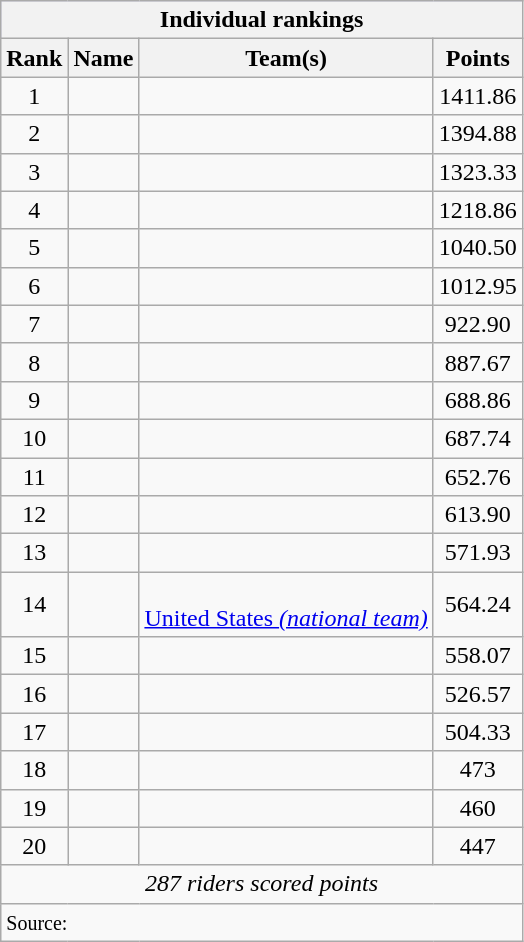<table class="wikitable">
<tr style="background:#ccf;">
<th colspan=4>Individual rankings</th>
</tr>
<tr>
<th>Rank</th>
<th>Name</th>
<th>Team(s)</th>
<th>Points</th>
</tr>
<tr>
<td align=center>1</td>
<td> </td>
<td></td>
<td align=center>1411.86</td>
</tr>
<tr>
<td align=center>2</td>
<td></td>
<td></td>
<td align=center>1394.88</td>
</tr>
<tr>
<td align=center>3</td>
<td></td>
<td></td>
<td align=center>1323.33</td>
</tr>
<tr>
<td align=center>4</td>
<td></td>
<td></td>
<td align=center>1218.86</td>
</tr>
<tr>
<td align=center>5</td>
<td></td>
<td></td>
<td align=center>1040.50</td>
</tr>
<tr>
<td align=center>6</td>
<td></td>
<td></td>
<td align=center>1012.95</td>
</tr>
<tr>
<td align=center>7</td>
<td></td>
<td></td>
<td align=center>922.90</td>
</tr>
<tr>
<td align=center>8</td>
<td></td>
<td></td>
<td align=center>887.67</td>
</tr>
<tr>
<td align=center>9</td>
<td></td>
<td></td>
<td align=center>688.86</td>
</tr>
<tr>
<td align=center>10</td>
<td></td>
<td></td>
<td align=center>687.74</td>
</tr>
<tr>
<td align=center>11</td>
<td></td>
<td></td>
<td align=center>652.76</td>
</tr>
<tr>
<td align=center>12</td>
<td></td>
<td></td>
<td align=center>613.90</td>
</tr>
<tr>
<td align=center>13</td>
<td></td>
<td></td>
<td align=center>571.93</td>
</tr>
<tr>
<td align=center>14</td>
<td></td>
<td><br><a href='#'>United States <em>(national team)</em></a></td>
<td align=center>564.24</td>
</tr>
<tr>
<td align=center>15</td>
<td></td>
<td></td>
<td align=center>558.07</td>
</tr>
<tr>
<td align=center>16</td>
<td></td>
<td></td>
<td align=center>526.57</td>
</tr>
<tr>
<td align=center>17</td>
<td></td>
<td></td>
<td align=center>504.33</td>
</tr>
<tr>
<td align=center>18</td>
<td></td>
<td></td>
<td align=center>473</td>
</tr>
<tr>
<td align=center>19</td>
<td></td>
<td></td>
<td align=center>460</td>
</tr>
<tr>
<td align=center>20</td>
<td></td>
<td></td>
<td align=center>447</td>
</tr>
<tr>
<td align=center colspan=4><em>287 riders scored points</em></td>
</tr>
<tr>
<td colspan=4><small>Source:</small></td>
</tr>
</table>
